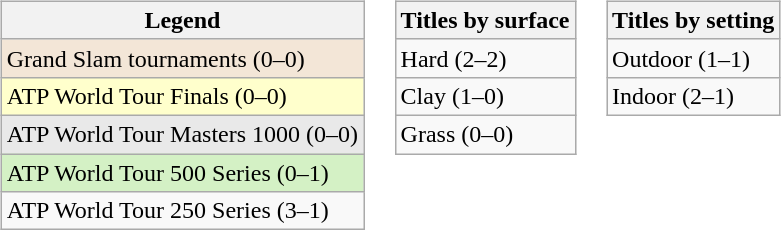<table>
<tr valign="top">
<td><br><table class="wikitable">
<tr>
<th>Legend</th>
</tr>
<tr style="background:#f3e6d7;">
<td>Grand Slam tournaments (0–0)</td>
</tr>
<tr style="background:#ffffcc;">
<td>ATP World Tour Finals (0–0)</td>
</tr>
<tr style="background:#e9e9e9;">
<td>ATP World Tour Masters 1000 (0–0)</td>
</tr>
<tr style="background:#d4f1c5;">
<td>ATP World Tour 500 Series (0–1)</td>
</tr>
<tr>
<td>ATP World Tour 250 Series (3–1)</td>
</tr>
</table>
</td>
<td><br><table class="wikitable">
<tr>
<th>Titles by surface</th>
</tr>
<tr>
<td>Hard (2–2)</td>
</tr>
<tr>
<td>Clay (1–0)</td>
</tr>
<tr>
<td>Grass (0–0)</td>
</tr>
</table>
</td>
<td><br><table class="wikitable">
<tr>
<th>Titles by setting</th>
</tr>
<tr>
<td>Outdoor (1–1)</td>
</tr>
<tr>
<td>Indoor (2–1)</td>
</tr>
</table>
</td>
</tr>
</table>
